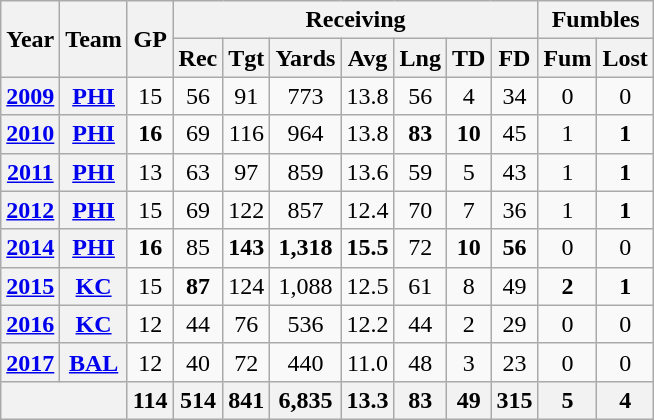<table class="wikitable" style="text-align:center">
<tr>
<th rowspan="2">Year</th>
<th rowspan="2">Team</th>
<th rowspan="2">GP</th>
<th colspan="7">Receiving</th>
<th colspan="2">Fumbles</th>
</tr>
<tr>
<th>Rec</th>
<th>Tgt</th>
<th>Yards</th>
<th>Avg</th>
<th>Lng</th>
<th>TD</th>
<th>FD</th>
<th>Fum</th>
<th>Lost</th>
</tr>
<tr>
<th><a href='#'>2009</a></th>
<th><a href='#'>PHI</a></th>
<td>15</td>
<td>56</td>
<td>91</td>
<td>773</td>
<td>13.8</td>
<td>56</td>
<td>4</td>
<td>34</td>
<td>0</td>
<td>0</td>
</tr>
<tr>
<th><a href='#'>2010</a></th>
<th><a href='#'>PHI</a></th>
<td><strong>16</strong></td>
<td>69</td>
<td>116</td>
<td>964</td>
<td>13.8</td>
<td><strong>83</strong></td>
<td><strong>10</strong></td>
<td>45</td>
<td>1</td>
<td><strong>1</strong></td>
</tr>
<tr>
<th><a href='#'>2011</a></th>
<th><a href='#'>PHI</a></th>
<td>13</td>
<td>63</td>
<td>97</td>
<td>859</td>
<td>13.6</td>
<td>59</td>
<td>5</td>
<td>43</td>
<td>1</td>
<td><strong>1</strong></td>
</tr>
<tr>
<th><a href='#'>2012</a></th>
<th><a href='#'>PHI</a></th>
<td>15</td>
<td>69</td>
<td>122</td>
<td>857</td>
<td>12.4</td>
<td>70</td>
<td>7</td>
<td>36</td>
<td>1</td>
<td><strong>1</strong></td>
</tr>
<tr>
<th><a href='#'>2014</a></th>
<th><a href='#'>PHI</a></th>
<td><strong>16</strong></td>
<td>85</td>
<td><strong>143</strong></td>
<td><strong>1,318</strong></td>
<td><strong>15.5</strong></td>
<td>72</td>
<td><strong>10</strong></td>
<td><strong>56</strong></td>
<td>0</td>
<td>0</td>
</tr>
<tr>
<th><a href='#'>2015</a></th>
<th><a href='#'>KC</a></th>
<td>15</td>
<td><strong>87</strong></td>
<td>124</td>
<td>1,088</td>
<td>12.5</td>
<td>61</td>
<td>8</td>
<td>49</td>
<td><strong>2</strong></td>
<td><strong>1</strong></td>
</tr>
<tr>
<th><a href='#'>2016</a></th>
<th><a href='#'>KC</a></th>
<td>12</td>
<td>44</td>
<td>76</td>
<td>536</td>
<td>12.2</td>
<td>44</td>
<td>2</td>
<td>29</td>
<td>0</td>
<td>0</td>
</tr>
<tr>
<th><a href='#'>2017</a></th>
<th><a href='#'>BAL</a></th>
<td>12</td>
<td>40</td>
<td>72</td>
<td>440</td>
<td>11.0</td>
<td>48</td>
<td>3</td>
<td>23</td>
<td>0</td>
<td>0</td>
</tr>
<tr>
<th colspan="2"></th>
<th>114</th>
<th>514</th>
<th>841</th>
<th>6,835</th>
<th>13.3</th>
<th>83</th>
<th>49</th>
<th>315</th>
<th>5</th>
<th>4</th>
</tr>
</table>
